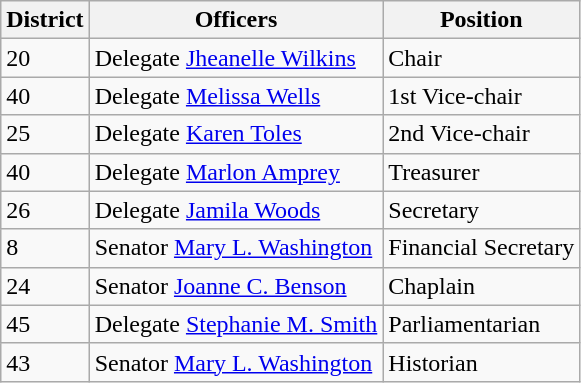<table class="wikitable">
<tr>
<th>District</th>
<th>Officers</th>
<th>Position</th>
</tr>
<tr>
<td>20</td>
<td>Delegate <a href='#'>Jheanelle Wilkins</a></td>
<td>Chair</td>
</tr>
<tr>
<td>40</td>
<td>Delegate <a href='#'>Melissa Wells</a></td>
<td>1st Vice-chair</td>
</tr>
<tr>
<td>25</td>
<td>Delegate <a href='#'>Karen Toles</a></td>
<td>2nd Vice-chair</td>
</tr>
<tr>
<td>40</td>
<td>Delegate <a href='#'>Marlon Amprey</a></td>
<td>Treasurer</td>
</tr>
<tr>
<td>26</td>
<td>Delegate <a href='#'>Jamila Woods</a></td>
<td>Secretary</td>
</tr>
<tr>
<td>8</td>
<td>Senator <a href='#'>Mary L. Washington</a></td>
<td>Financial Secretary</td>
</tr>
<tr>
<td>24</td>
<td>Senator <a href='#'>Joanne C. Benson</a></td>
<td>Chaplain</td>
</tr>
<tr>
<td>45</td>
<td>Delegate <a href='#'>Stephanie M. Smith</a></td>
<td>Parliamentarian</td>
</tr>
<tr>
<td>43</td>
<td>Senator <a href='#'>Mary L. Washington</a></td>
<td>Historian</td>
</tr>
</table>
